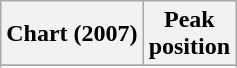<table class="wikitable sortable plainrowheaders" style="text-align:center">
<tr>
<th scope="col">Chart (2007)</th>
<th scope="col">Peak<br>position</th>
</tr>
<tr>
</tr>
<tr>
</tr>
<tr>
</tr>
</table>
